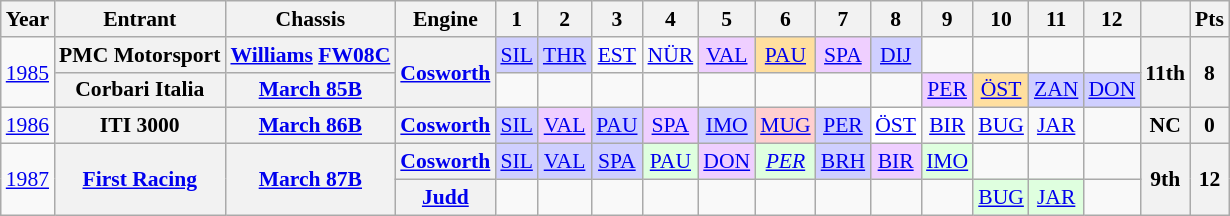<table class="wikitable" style="text-align:center; font-size:90%">
<tr>
<th>Year</th>
<th>Entrant</th>
<th>Chassis</th>
<th>Engine</th>
<th>1</th>
<th>2</th>
<th>3</th>
<th>4</th>
<th>5</th>
<th>6</th>
<th>7</th>
<th>8</th>
<th>9</th>
<th>10</th>
<th>11</th>
<th>12</th>
<th></th>
<th>Pts</th>
</tr>
<tr>
<td rowspan=2><a href='#'>1985</a></td>
<th>PMC Motorsport</th>
<th><a href='#'>Williams</a> <a href='#'>FW08C</a></th>
<th rowspan=2><a href='#'>Cosworth</a></th>
<td style="background:#CFCFFF;"><a href='#'>SIL</a><br></td>
<td style="background:#CFCFFF;"><a href='#'>THR</a><br></td>
<td><a href='#'>EST</a></td>
<td><a href='#'>NÜR</a></td>
<td style="background:#EFCFFF;"><a href='#'>VAL</a><br></td>
<td style="background:#FFDF9F;"><a href='#'>PAU</a><br></td>
<td style="background:#EFCFFF;"><a href='#'>SPA</a><br></td>
<td style="background:#CFCFFF;"><a href='#'>DIJ</a><br></td>
<td></td>
<td></td>
<td></td>
<td></td>
<th rowspan=2>11th</th>
<th rowspan=2>8</th>
</tr>
<tr>
<th>Corbari Italia</th>
<th><a href='#'>March 85B</a></th>
<td></td>
<td></td>
<td></td>
<td></td>
<td></td>
<td></td>
<td></td>
<td></td>
<td style="background:#EFCFFF;"><a href='#'>PER</a><br></td>
<td style="background:#FFDF9F;"><a href='#'>ÖST</a><br></td>
<td style="background:#CFCFFF;"><a href='#'>ZAN</a><br></td>
<td style="background:#CFCFFF;"><a href='#'>DON</a><br></td>
</tr>
<tr>
<td><a href='#'>1986</a></td>
<th>ITI 3000</th>
<th><a href='#'>March 86B</a></th>
<th><a href='#'>Cosworth</a></th>
<td style="background:#CFCFFF;"><a href='#'>SIL</a><br></td>
<td style="background:#EFCFFF;"><a href='#'>VAL</a><br></td>
<td style="background:#CFCFFF;"><a href='#'>PAU</a><br></td>
<td style="background:#EFCFFF;"><a href='#'>SPA</a><br></td>
<td style="background:#CFCFFF;"><a href='#'>IMO</a><br></td>
<td style="background:#FFCFCF;"><a href='#'>MUG</a><br></td>
<td style="background:#CFCFFF;"><a href='#'>PER</a><br></td>
<td style="background:#FFFFFF;"><a href='#'>ÖST</a><br></td>
<td><a href='#'>BIR</a></td>
<td><a href='#'>BUG</a></td>
<td><a href='#'>JAR</a></td>
<td></td>
<th>NC</th>
<th>0</th>
</tr>
<tr>
<td rowspan=2><a href='#'>1987</a></td>
<th rowspan=2><a href='#'>First Racing</a></th>
<th rowspan=2><a href='#'>March 87B</a></th>
<th><a href='#'>Cosworth</a></th>
<td style="background:#CFCFFF;"><a href='#'>SIL</a><br></td>
<td style="background:#CFCFFF;"><a href='#'>VAL</a><br></td>
<td style="background:#CFCFFF;"><a href='#'>SPA</a><br></td>
<td style="background:#DFFFDF;"><a href='#'>PAU</a><br></td>
<td style="background:#EFCFFF;"><a href='#'>DON</a><br></td>
<td style="background:#DFFFDF;"><em><a href='#'>PER</a></em><br></td>
<td style="background:#CFCFFF;"><a href='#'>BRH</a><br></td>
<td style="background:#EFCFFF;"><a href='#'>BIR</a><br></td>
<td style="background:#DFFFDF;"><a href='#'>IMO</a><br></td>
<td></td>
<td></td>
<td></td>
<th rowspan=2>9th</th>
<th rowspan=2>12</th>
</tr>
<tr>
<th><a href='#'>Judd</a></th>
<td></td>
<td></td>
<td></td>
<td></td>
<td></td>
<td></td>
<td></td>
<td></td>
<td></td>
<td style="background:#DFFFDF;"><a href='#'>BUG</a><br></td>
<td style="background:#DFFFDF;"><a href='#'>JAR</a><br></td>
<td></td>
</tr>
</table>
